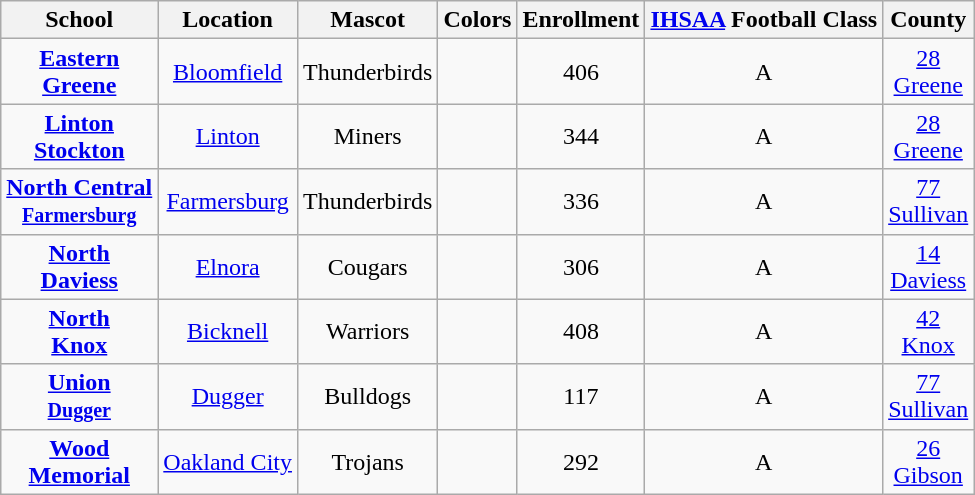<table class="wikitable" style="text-align:center;">
<tr>
<th>School</th>
<th>Location</th>
<th>Mascot</th>
<th>Colors</th>
<th>Enrollment</th>
<th><a href='#'>IHSAA</a> Football Class</th>
<th>County</th>
</tr>
<tr>
<td><strong><a href='#'>Eastern <br> Greene</a></strong></td>
<td><a href='#'>Bloomfield</a></td>
<td>Thunderbirds</td>
<td>  </td>
<td>406</td>
<td>A</td>
<td><a href='#'>28 <br> Greene</a></td>
</tr>
<tr>
<td><strong><a href='#'>Linton <br> Stockton</a></strong></td>
<td><a href='#'>Linton</a></td>
<td>Miners</td>
<td>  </td>
<td>344</td>
<td>A</td>
<td><a href='#'>28 <br> Greene</a></td>
</tr>
<tr>
<td><strong><a href='#'>North Central <br> <small>Farmersburg</small></a></strong></td>
<td><a href='#'>Farmersburg</a></td>
<td>Thunderbirds</td>
<td> </td>
<td>336</td>
<td>A</td>
<td><a href='#'>77 <br> Sullivan</a></td>
</tr>
<tr>
<td><strong><a href='#'>North <br> Daviess</a></strong></td>
<td><a href='#'>Elnora</a></td>
<td>Cougars</td>
<td>  </td>
<td>306</td>
<td>A</td>
<td><a href='#'>14 <br> Daviess</a></td>
</tr>
<tr>
<td><strong><a href='#'>North <br> Knox</a></strong></td>
<td><a href='#'>Bicknell</a></td>
<td>Warriors</td>
<td>  </td>
<td>408</td>
<td>A</td>
<td><a href='#'>42 <br> Knox</a></td>
</tr>
<tr>
<td><strong><a href='#'>Union <br> <small>Dugger</small></a></strong></td>
<td><a href='#'>Dugger</a></td>
<td>Bulldogs</td>
<td>  </td>
<td>117</td>
<td>A</td>
<td><a href='#'>77 <br> Sullivan</a></td>
</tr>
<tr>
<td><strong><a href='#'>Wood <br> Memorial</a></strong></td>
<td><a href='#'>Oakland City</a></td>
<td>Trojans</td>
<td>  </td>
<td>292</td>
<td>A</td>
<td><a href='#'>26 <br> Gibson</a></td>
</tr>
</table>
